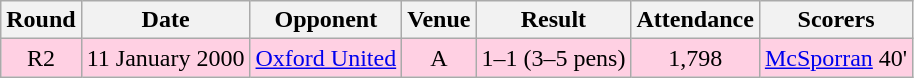<table class= "wikitable " style="font-size:100%; text-align:center">
<tr>
<th>Round</th>
<th>Date</th>
<th>Opponent</th>
<th>Venue</th>
<th>Result</th>
<th>Attendance</th>
<th>Scorers</th>
</tr>
<tr style="background: #ffd0e3;">
<td>R2</td>
<td>11 January 2000</td>
<td><a href='#'>Oxford United</a></td>
<td>A</td>
<td>1–1 (3–5 pens)</td>
<td>1,798</td>
<td><a href='#'>McSporran</a> 40'</td>
</tr>
</table>
